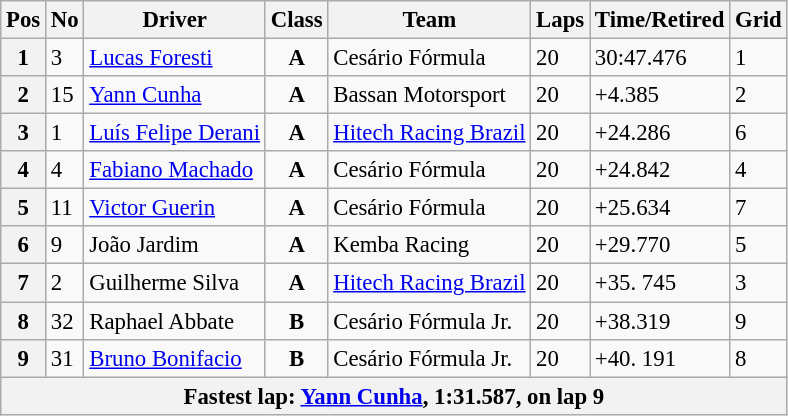<table class="wikitable" style="font-size:95%">
<tr>
<th>Pos</th>
<th>No</th>
<th>Driver</th>
<th>Class</th>
<th>Team</th>
<th>Laps</th>
<th>Time/Retired</th>
<th>Grid</th>
</tr>
<tr>
<th>1</th>
<td>3</td>
<td> <a href='#'>Lucas Foresti</a></td>
<td align="center"><strong><span>A</span></strong></td>
<td>Cesário Fórmula</td>
<td>20</td>
<td>30:47.476</td>
<td>1</td>
</tr>
<tr>
<th>2</th>
<td>15</td>
<td> <a href='#'>Yann Cunha</a></td>
<td align="center"><strong><span>A</span></strong></td>
<td>Bassan Motorsport</td>
<td>20</td>
<td>+4.385</td>
<td>2</td>
</tr>
<tr>
<th>3</th>
<td>1</td>
<td> <a href='#'>Luís Felipe Derani</a></td>
<td align="center"><strong><span>A</span></strong></td>
<td><a href='#'>Hitech Racing Brazil</a></td>
<td>20</td>
<td>+24.286</td>
<td>6</td>
</tr>
<tr>
<th>4</th>
<td>4</td>
<td> <a href='#'>Fabiano Machado</a></td>
<td align="center"><strong><span>A</span></strong></td>
<td>Cesário Fórmula</td>
<td>20</td>
<td>+24.842</td>
<td>4</td>
</tr>
<tr>
<th>5</th>
<td>11</td>
<td> <a href='#'>Victor Guerin</a></td>
<td align="center"><strong><span>A</span></strong></td>
<td>Cesário Fórmula</td>
<td>20</td>
<td>+25.634</td>
<td>7</td>
</tr>
<tr>
<th>6</th>
<td>9</td>
<td> João Jardim</td>
<td align="center"><strong><span>A</span></strong></td>
<td>Kemba Racing</td>
<td>20</td>
<td>+29.770</td>
<td>5</td>
</tr>
<tr>
<th>7</th>
<td>2</td>
<td> Guilherme Silva</td>
<td align="center"><strong><span>A</span></strong></td>
<td><a href='#'>Hitech Racing Brazil</a></td>
<td>20</td>
<td>+35. 745</td>
<td>3</td>
</tr>
<tr>
<th>8</th>
<td>32</td>
<td> Raphael Abbate</td>
<td align=center><strong><span>B</span></strong></td>
<td>Cesário Fórmula Jr.</td>
<td>20</td>
<td>+38.319</td>
<td>9</td>
</tr>
<tr>
<th>9</th>
<td>31</td>
<td> <a href='#'>Bruno Bonifacio</a></td>
<td align=center><strong><span>B</span></strong></td>
<td>Cesário Fórmula Jr.</td>
<td>20</td>
<td>+40. 191</td>
<td>8</td>
</tr>
<tr>
<th colspan=8 align=center>Fastest lap: <a href='#'>Yann Cunha</a>, 1:31.587,  on lap 9</th>
</tr>
</table>
